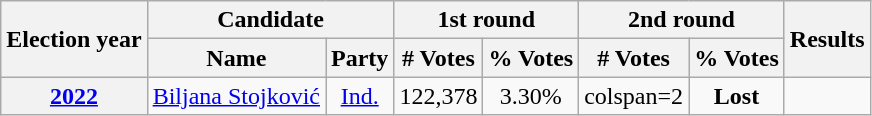<table class="wikitable" style="text-align:center">
<tr>
<th rowspan=2>Election year</th>
<th colspan=2>Candidate</th>
<th colspan=2>1st round</th>
<th colspan=2>2nd round</th>
<th rowspan=2>Results</th>
</tr>
<tr>
<th>Name</th>
<th>Party</th>
<th># Votes</th>
<th>% Votes</th>
<th># Votes</th>
<th>% Votes</th>
</tr>
<tr>
<th><a href='#'>2022</a></th>
<td><a href='#'>Biljana Stojković</a></td>
<td><a href='#'>Ind.</a></td>
<td>122,378</td>
<td>3.30%</td>
<td>colspan=2 </td>
<td><strong>Lost</strong> </td>
</tr>
</table>
